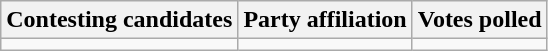<table class="wikitable sortable">
<tr>
<th>Contesting candidates</th>
<th>Party affiliation</th>
<th>Votes polled</th>
</tr>
<tr>
<td></td>
<td></td>
<td></td>
</tr>
</table>
